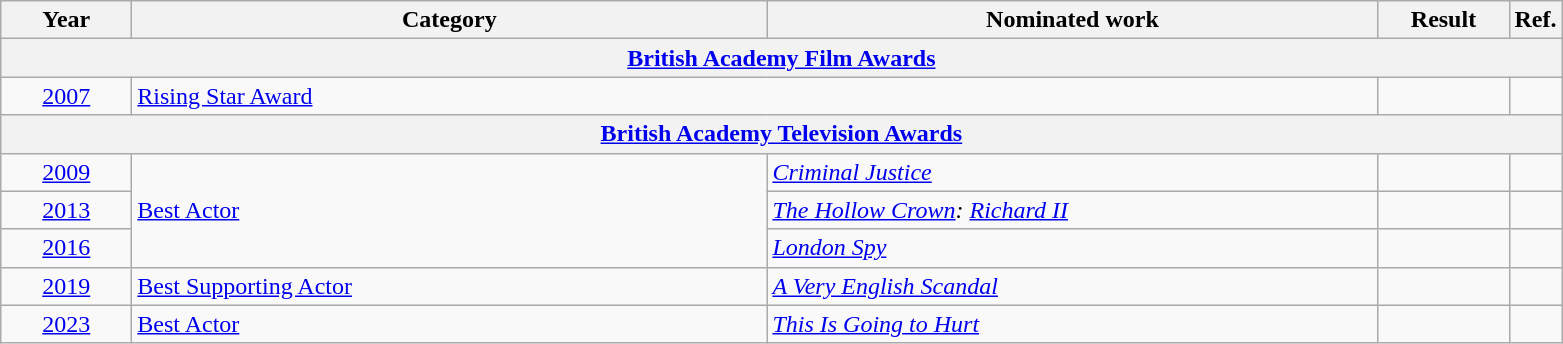<table class=wikitable>
<tr>
<th scope="col" style="width:5em;">Year</th>
<th scope="col" style="width:26em;">Category</th>
<th scope="col" style="width:25em;">Nominated work</th>
<th scope="col" style="width:5em;">Result</th>
<th>Ref.</th>
</tr>
<tr>
<th colspan=5><a href='#'>British Academy Film Awards</a></th>
</tr>
<tr>
<td style="text-align:center;"><a href='#'>2007</a></td>
<td colspan=2><a href='#'>Rising Star Award</a></td>
<td></td>
<td></td>
</tr>
<tr>
<th colspan=5><a href='#'>British Academy Television Awards</a></th>
</tr>
<tr>
<td style="text-align:center;"><a href='#'>2009</a></td>
<td rowspan=3><a href='#'>Best Actor</a></td>
<td><em><a href='#'>Criminal Justice</a></em></td>
<td></td>
<td></td>
</tr>
<tr>
<td style="text-align:center;"><a href='#'>2013</a></td>
<td><em><a href='#'>The Hollow Crown</a>: <a href='#'>Richard II</a></em></td>
<td></td>
<td></td>
</tr>
<tr>
<td style="text-align:center;"><a href='#'>2016</a></td>
<td><em><a href='#'>London Spy</a></em></td>
<td></td>
<td></td>
</tr>
<tr>
<td style="text-align:center;"><a href='#'>2019</a></td>
<td><a href='#'>Best Supporting Actor</a></td>
<td><em><a href='#'>A Very English Scandal</a></em></td>
<td></td>
<td></td>
</tr>
<tr>
<td style="text-align:center;"><a href='#'>2023</a></td>
<td rowspan=1><a href='#'>Best Actor</a></td>
<td><em><a href='#'>This Is Going to Hurt</a></em></td>
<td></td>
<td></td>
</tr>
</table>
